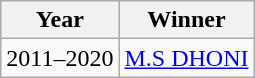<table class="wikitable">
<tr>
<th>Year</th>
<th>Winner</th>
</tr>
<tr>
<td>2011–2020</td>
<td> <a href='#'>M.S DHONI</a></td>
</tr>
</table>
